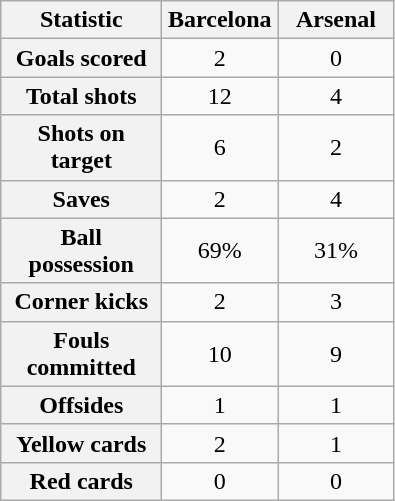<table class="wikitable plainrowheaders" style="text-align:center">
<tr>
<th scope="col" style="width:100px">Statistic</th>
<th scope="col" style="width:70px">Barcelona</th>
<th scope="col" style="width:70px">Arsenal</th>
</tr>
<tr>
<th scope=row>Goals scored</th>
<td>2</td>
<td>0</td>
</tr>
<tr>
<th scope=row>Total shots</th>
<td>12</td>
<td>4</td>
</tr>
<tr>
<th scope=row>Shots on target</th>
<td>6</td>
<td>2</td>
</tr>
<tr>
<th scope=row>Saves</th>
<td>2</td>
<td>4</td>
</tr>
<tr>
<th scope=row>Ball possession</th>
<td>69%</td>
<td>31%</td>
</tr>
<tr>
<th scope=row>Corner kicks</th>
<td>2</td>
<td>3</td>
</tr>
<tr>
<th scope=row>Fouls committed</th>
<td>10</td>
<td>9</td>
</tr>
<tr>
<th scope=row>Offsides</th>
<td>1</td>
<td>1</td>
</tr>
<tr>
<th scope=row>Yellow cards</th>
<td>2</td>
<td>1</td>
</tr>
<tr>
<th scope=row>Red cards</th>
<td>0</td>
<td>0</td>
</tr>
</table>
